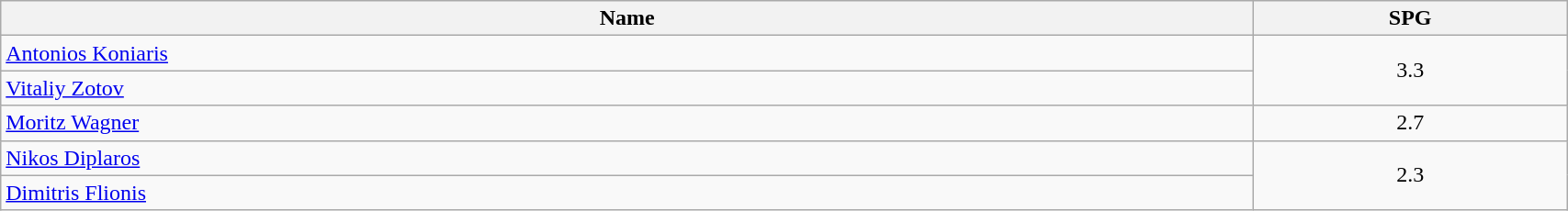<table class="wikitable" style="width:90%;">
<tr>
<th style="width:80%;">Name</th>
<th style="width:20%;">SPG</th>
</tr>
<tr>
<td> <a href='#'>Antonios Koniaris</a></td>
<td style="text-align:center;" rowspan="2">3.3</td>
</tr>
<tr>
<td> <a href='#'>Vitaliy Zotov</a></td>
</tr>
<tr>
<td> <a href='#'>Moritz Wagner</a></td>
<td align=center>2.7</td>
</tr>
<tr>
<td> <a href='#'>Nikos Diplaros</a></td>
<td style="text-align:center;" rowspan="2">2.3</td>
</tr>
<tr>
<td> <a href='#'>Dimitris Flionis</a></td>
</tr>
</table>
